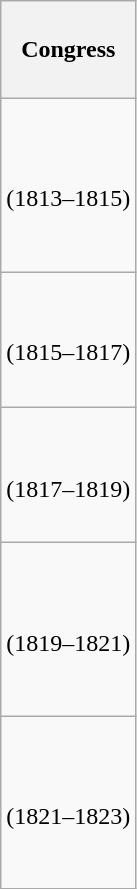<table class="wikitable" style="float:left; margin:0; margin-right:-0.5px; margin-top:14px; text-align:center;">
<tr style="white-space:nowrap; height:4.06em;">
<th>Congress</th>
</tr>
<tr style="white-space:nowrap; height:7.24em;">
<td><strong></strong><br>(1813–1815)</td>
</tr>
<tr style="white-space:nowrap; height:5.64em">
<td><strong></strong><br>(1815–1817)</td>
</tr>
<tr style="white-space:nowrap; height:5.64em">
<td><strong></strong><br>(1817–1819)</td>
</tr>
<tr style="white-space:nowrap; height:7.22em">
<td><strong></strong><br>(1819–1821)</td>
</tr>
<tr style="white-space:nowrap; height:7.2em">
<td><strong></strong><br>(1821–1823)</td>
</tr>
</table>
